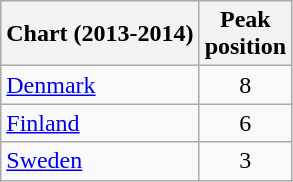<table class="wikitable">
<tr>
<th>Chart (2013-2014)</th>
<th>Peak<br>position</th>
</tr>
<tr>
<td><a href='#'>Denmark</a></td>
<td align="center">8</td>
</tr>
<tr>
<td><a href='#'>Finland</a></td>
<td align="center">6</td>
</tr>
<tr>
<td><a href='#'>Sweden</a></td>
<td align="center">3</td>
</tr>
</table>
